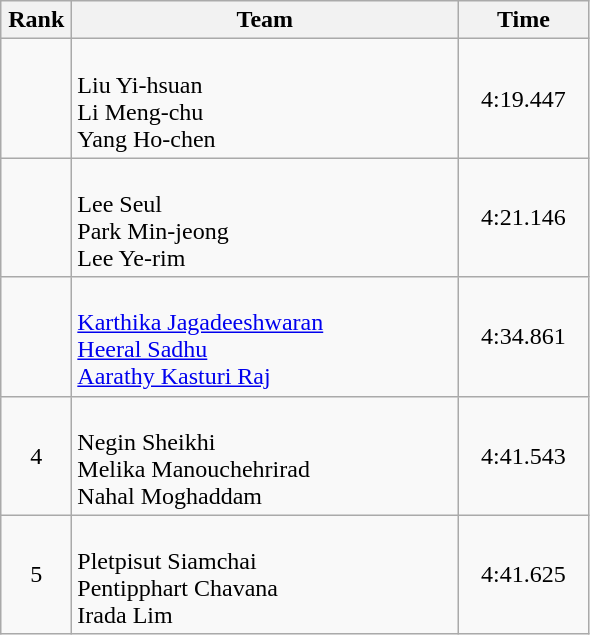<table class="wikitable" style="text-align:center">
<tr>
<th width=40>Rank</th>
<th width=250>Team</th>
<th width=80>Time</th>
</tr>
<tr>
<td></td>
<td align=left><br>Liu Yi-hsuan<br>Li Meng-chu<br>Yang Ho-chen</td>
<td>4:19.447</td>
</tr>
<tr>
<td></td>
<td align=left><br>Lee Seul<br>Park Min-jeong<br>Lee Ye-rim</td>
<td>4:21.146</td>
</tr>
<tr>
<td></td>
<td align=left><br><a href='#'>Karthika Jagadeeshwaran</a><br><a href='#'>Heeral Sadhu</a><br><a href='#'>Aarathy Kasturi Raj</a></td>
<td>4:34.861</td>
</tr>
<tr>
<td>4</td>
<td align=left><br>Negin Sheikhi<br>Melika Manouchehrirad<br>Nahal Moghaddam</td>
<td>4:41.543</td>
</tr>
<tr>
<td>5</td>
<td align=left><br>Pletpisut Siamchai<br>Pentipphart Chavana<br>Irada Lim</td>
<td>4:41.625</td>
</tr>
</table>
